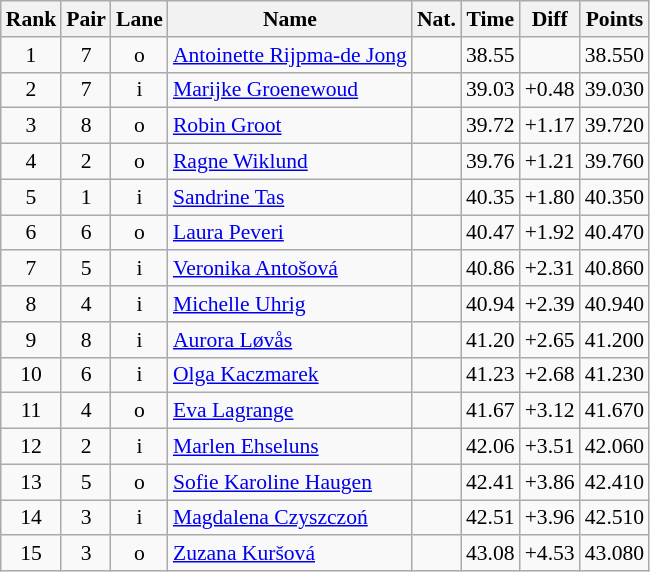<table class="wikitable sortable" style="text-align:center; font-size:90%">
<tr>
<th>Rank</th>
<th>Pair</th>
<th>Lane</th>
<th>Name</th>
<th>Nat.</th>
<th>Time</th>
<th>Diff</th>
<th>Points</th>
</tr>
<tr>
<td>1</td>
<td>7</td>
<td>o</td>
<td align=left><a href='#'>Antoinette Rijpma-de Jong</a></td>
<td></td>
<td>38.55</td>
<td></td>
<td>38.550</td>
</tr>
<tr>
<td>2</td>
<td>7</td>
<td>i</td>
<td align=left><a href='#'>Marijke Groenewoud</a></td>
<td></td>
<td>39.03</td>
<td>+0.48</td>
<td>39.030</td>
</tr>
<tr>
<td>3</td>
<td>8</td>
<td>o</td>
<td align=left><a href='#'>Robin Groot</a></td>
<td></td>
<td>39.72</td>
<td>+1.17</td>
<td>39.720</td>
</tr>
<tr>
<td>4</td>
<td>2</td>
<td>o</td>
<td align=left><a href='#'>Ragne Wiklund</a></td>
<td></td>
<td>39.76</td>
<td>+1.21</td>
<td>39.760</td>
</tr>
<tr>
<td>5</td>
<td>1</td>
<td>i</td>
<td align=left><a href='#'>Sandrine Tas</a></td>
<td></td>
<td>40.35</td>
<td>+1.80</td>
<td>40.350</td>
</tr>
<tr>
<td>6</td>
<td>6</td>
<td>o</td>
<td align=left><a href='#'>Laura Peveri</a></td>
<td></td>
<td>40.47</td>
<td>+1.92</td>
<td>40.470</td>
</tr>
<tr>
<td>7</td>
<td>5</td>
<td>i</td>
<td align=left><a href='#'>Veronika Antošová</a></td>
<td></td>
<td>40.86</td>
<td>+2.31</td>
<td>40.860</td>
</tr>
<tr>
<td>8</td>
<td>4</td>
<td>i</td>
<td align=left><a href='#'>Michelle Uhrig</a></td>
<td></td>
<td>40.94</td>
<td>+2.39</td>
<td>40.940</td>
</tr>
<tr>
<td>9</td>
<td>8</td>
<td>i</td>
<td align=left><a href='#'>Aurora Løvås</a></td>
<td></td>
<td>41.20</td>
<td>+2.65</td>
<td>41.200</td>
</tr>
<tr>
<td>10</td>
<td>6</td>
<td>i</td>
<td align=left><a href='#'>Olga Kaczmarek</a></td>
<td></td>
<td>41.23</td>
<td>+2.68</td>
<td>41.230</td>
</tr>
<tr>
<td>11</td>
<td>4</td>
<td>o</td>
<td align=left><a href='#'>Eva Lagrange</a></td>
<td></td>
<td>41.67</td>
<td>+3.12</td>
<td>41.670</td>
</tr>
<tr>
<td>12</td>
<td>2</td>
<td>i</td>
<td align=left><a href='#'>Marlen Ehseluns</a></td>
<td></td>
<td>42.06</td>
<td>+3.51</td>
<td>42.060</td>
</tr>
<tr>
<td>13</td>
<td>5</td>
<td>o</td>
<td align=left><a href='#'>Sofie Karoline Haugen</a></td>
<td></td>
<td>42.41</td>
<td>+3.86</td>
<td>42.410</td>
</tr>
<tr>
<td>14</td>
<td>3</td>
<td>i</td>
<td align=left><a href='#'>Magdalena Czyszczoń</a></td>
<td></td>
<td>42.51</td>
<td>+3.96</td>
<td>42.510</td>
</tr>
<tr>
<td>15</td>
<td>3</td>
<td>o</td>
<td align=left><a href='#'>Zuzana Kuršová</a></td>
<td></td>
<td>43.08</td>
<td>+4.53</td>
<td>43.080</td>
</tr>
</table>
